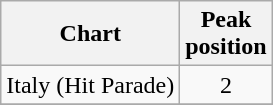<table class="wikitable sortable">
<tr>
<th align="left">Chart</th>
<th align="left">Peak<br>position</th>
</tr>
<tr>
<td align="left">Italy (Hit Parade)</td>
<td align="center">2</td>
</tr>
<tr>
</tr>
</table>
